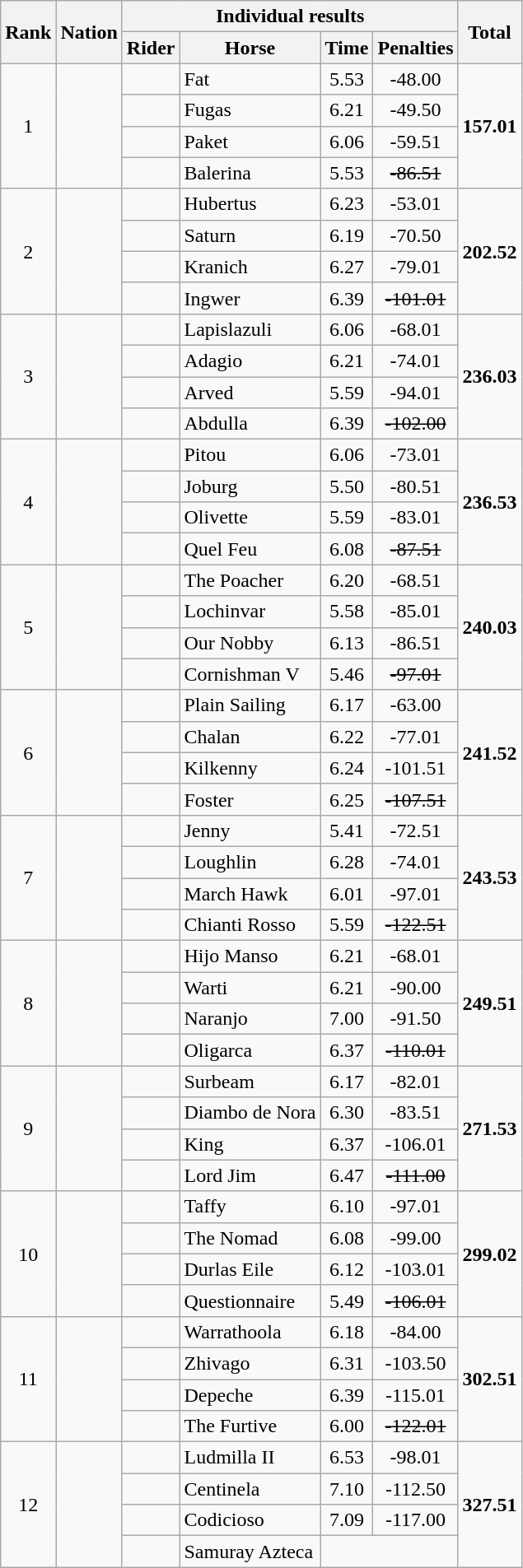<table class="wikitable sortable" style="text-align:center">
<tr>
<th rowspan=2>Rank</th>
<th rowspan=2>Nation</th>
<th colspan=4>Individual results</th>
<th rowspan=2>Total</th>
</tr>
<tr>
<th>Rider</th>
<th>Horse</th>
<th>Time</th>
<th>Penalties</th>
</tr>
<tr>
<td rowspan=4>1</td>
<td align=left rowspan=4></td>
<td align=left></td>
<td align=left>Fat</td>
<td>5.53</td>
<td>-48.00</td>
<td rowspan=4><strong>157.01</strong></td>
</tr>
<tr>
<td align=left></td>
<td align=left>Fugas</td>
<td>6.21</td>
<td>-49.50</td>
</tr>
<tr>
<td align=left></td>
<td align=left>Paket</td>
<td>6.06</td>
<td>-59.51</td>
</tr>
<tr>
<td align=left></td>
<td align=left>Balerina</td>
<td>5.53</td>
<td><s>-86.51</s></td>
</tr>
<tr>
<td rowspan=4>2</td>
<td align=left rowspan=4></td>
<td align=left></td>
<td align=left>Hubertus</td>
<td>6.23</td>
<td>-53.01</td>
<td rowspan=4><strong>202.52</strong></td>
</tr>
<tr>
<td align=left></td>
<td align=left>Saturn</td>
<td>6.19</td>
<td>-70.50</td>
</tr>
<tr>
<td align=left></td>
<td align=left>Kranich</td>
<td>6.27</td>
<td>-79.01</td>
</tr>
<tr>
<td align=left></td>
<td align=left>Ingwer</td>
<td>6.39</td>
<td><s>-101.01</s></td>
</tr>
<tr>
<td rowspan=4>3</td>
<td align=left rowspan=4></td>
<td align=left></td>
<td align=left>Lapislazuli</td>
<td>6.06</td>
<td>-68.01</td>
<td rowspan=4><strong>236.03</strong></td>
</tr>
<tr>
<td align=left></td>
<td align=left>Adagio</td>
<td>6.21</td>
<td>-74.01</td>
</tr>
<tr>
<td align=left></td>
<td align=left>Arved</td>
<td>5.59</td>
<td>-94.01</td>
</tr>
<tr>
<td align=left></td>
<td align=left>Abdulla</td>
<td>6.39</td>
<td><s>-102.00</s></td>
</tr>
<tr>
<td rowspan=4>4</td>
<td align=left rowspan=4></td>
<td align=left></td>
<td align=left>Pitou</td>
<td>6.06</td>
<td>-73.01</td>
<td rowspan=4><strong>236.53</strong></td>
</tr>
<tr>
<td align=left></td>
<td align=left>Joburg</td>
<td>5.50</td>
<td>-80.51</td>
</tr>
<tr>
<td align=left></td>
<td align=left>Olivette</td>
<td>5.59</td>
<td>-83.01</td>
</tr>
<tr>
<td align=left></td>
<td align=left>Quel Feu</td>
<td>6.08</td>
<td><s>-87.51</s></td>
</tr>
<tr>
<td rowspan=4>5</td>
<td align=left rowspan=4></td>
<td align=left></td>
<td align=left>The Poacher</td>
<td>6.20</td>
<td>-68.51</td>
<td rowspan=4><strong>240.03</strong></td>
</tr>
<tr>
<td align=left></td>
<td align=left>Lochinvar</td>
<td>5.58</td>
<td>-85.01</td>
</tr>
<tr>
<td align=left></td>
<td align=left>Our Nobby</td>
<td>6.13</td>
<td>-86.51</td>
</tr>
<tr>
<td align=left></td>
<td align=left>Cornishman V</td>
<td>5.46</td>
<td><s>-97.01</s></td>
</tr>
<tr>
<td rowspan=4>6</td>
<td align=left rowspan=4></td>
<td align=left></td>
<td align=left>Plain Sailing</td>
<td>6.17</td>
<td>-63.00</td>
<td rowspan=4><strong>241.52</strong></td>
</tr>
<tr>
<td align=left></td>
<td align=left>Chalan</td>
<td>6.22</td>
<td>-77.01</td>
</tr>
<tr>
<td align=left></td>
<td align=left>Kilkenny</td>
<td>6.24</td>
<td>-101.51</td>
</tr>
<tr>
<td align=left></td>
<td align=left>Foster</td>
<td>6.25</td>
<td><s>-107.51</s></td>
</tr>
<tr>
<td rowspan=4>7</td>
<td align=left rowspan=4></td>
<td align=left></td>
<td align=left>Jenny</td>
<td>5.41</td>
<td>-72.51</td>
<td rowspan=4><strong>243.53</strong></td>
</tr>
<tr>
<td align=left></td>
<td align=left>Loughlin</td>
<td>6.28</td>
<td>-74.01</td>
</tr>
<tr>
<td align=left></td>
<td align=left>March Hawk</td>
<td>6.01</td>
<td>-97.01</td>
</tr>
<tr>
<td align=left></td>
<td align=left>Chianti Rosso</td>
<td>5.59</td>
<td><s>-122.51</s></td>
</tr>
<tr>
<td rowspan=4>8</td>
<td align=left rowspan=4></td>
<td align=left></td>
<td align=left>Hijo Manso</td>
<td>6.21</td>
<td>-68.01</td>
<td rowspan=4><strong>249.51</strong></td>
</tr>
<tr>
<td align=left></td>
<td align=left>Warti</td>
<td>6.21</td>
<td>-90.00</td>
</tr>
<tr>
<td align=left></td>
<td align=left>Naranjo</td>
<td>7.00</td>
<td>-91.50</td>
</tr>
<tr>
<td align=left></td>
<td align=left>Oligarca</td>
<td>6.37</td>
<td><s>-110.01</s></td>
</tr>
<tr>
<td rowspan=4>9</td>
<td align=left rowspan=4></td>
<td align=left></td>
<td align=left>Surbeam</td>
<td>6.17</td>
<td>-82.01</td>
<td rowspan=4><strong>271.53</strong></td>
</tr>
<tr>
<td align=left></td>
<td align=left>Diambo de Nora</td>
<td>6.30</td>
<td>-83.51</td>
</tr>
<tr>
<td align=left></td>
<td align=left>King</td>
<td>6.37</td>
<td>-106.01</td>
</tr>
<tr>
<td align=left></td>
<td align=left>Lord Jim</td>
<td>6.47</td>
<td><s>-111.00</s></td>
</tr>
<tr>
<td rowspan=4>10</td>
<td align=left rowspan=4></td>
<td align=left></td>
<td align=left>Taffy</td>
<td>6.10</td>
<td>-97.01</td>
<td rowspan=4><strong>299.02</strong></td>
</tr>
<tr>
<td align=left></td>
<td align=left>The Nomad</td>
<td>6.08</td>
<td>-99.00</td>
</tr>
<tr>
<td align=left></td>
<td align=left>Durlas Eile</td>
<td>6.12</td>
<td>-103.01</td>
</tr>
<tr>
<td align=left></td>
<td align=left>Questionnaire</td>
<td>5.49</td>
<td><s>-106.01</s></td>
</tr>
<tr>
<td rowspan=4>11</td>
<td align=left rowspan=4></td>
<td align=left></td>
<td align=left>Warrathoola</td>
<td>6.18</td>
<td>-84.00</td>
<td rowspan=4><strong>302.51</strong></td>
</tr>
<tr>
<td align=left></td>
<td align=left>Zhivago</td>
<td>6.31</td>
<td>-103.50</td>
</tr>
<tr>
<td align=left></td>
<td align=left>Depeche</td>
<td>6.39</td>
<td>-115.01</td>
</tr>
<tr>
<td align=left></td>
<td align=left>The Furtive</td>
<td>6.00</td>
<td><s>-122.01</s></td>
</tr>
<tr>
<td rowspan=4>12</td>
<td align=left rowspan=4></td>
<td align=left></td>
<td align=left>Ludmilla II</td>
<td>6.53</td>
<td>-98.01</td>
<td rowspan=4><strong>327.51</strong></td>
</tr>
<tr>
<td align=left></td>
<td align=left>Centinela</td>
<td>7.10</td>
<td>-112.50</td>
</tr>
<tr>
<td align=left></td>
<td align=left>Codicioso</td>
<td>7.09</td>
<td>-117.00</td>
</tr>
<tr>
<td align=left></td>
<td align=left>Samuray Azteca</td>
<td colspan=2></td>
</tr>
</table>
